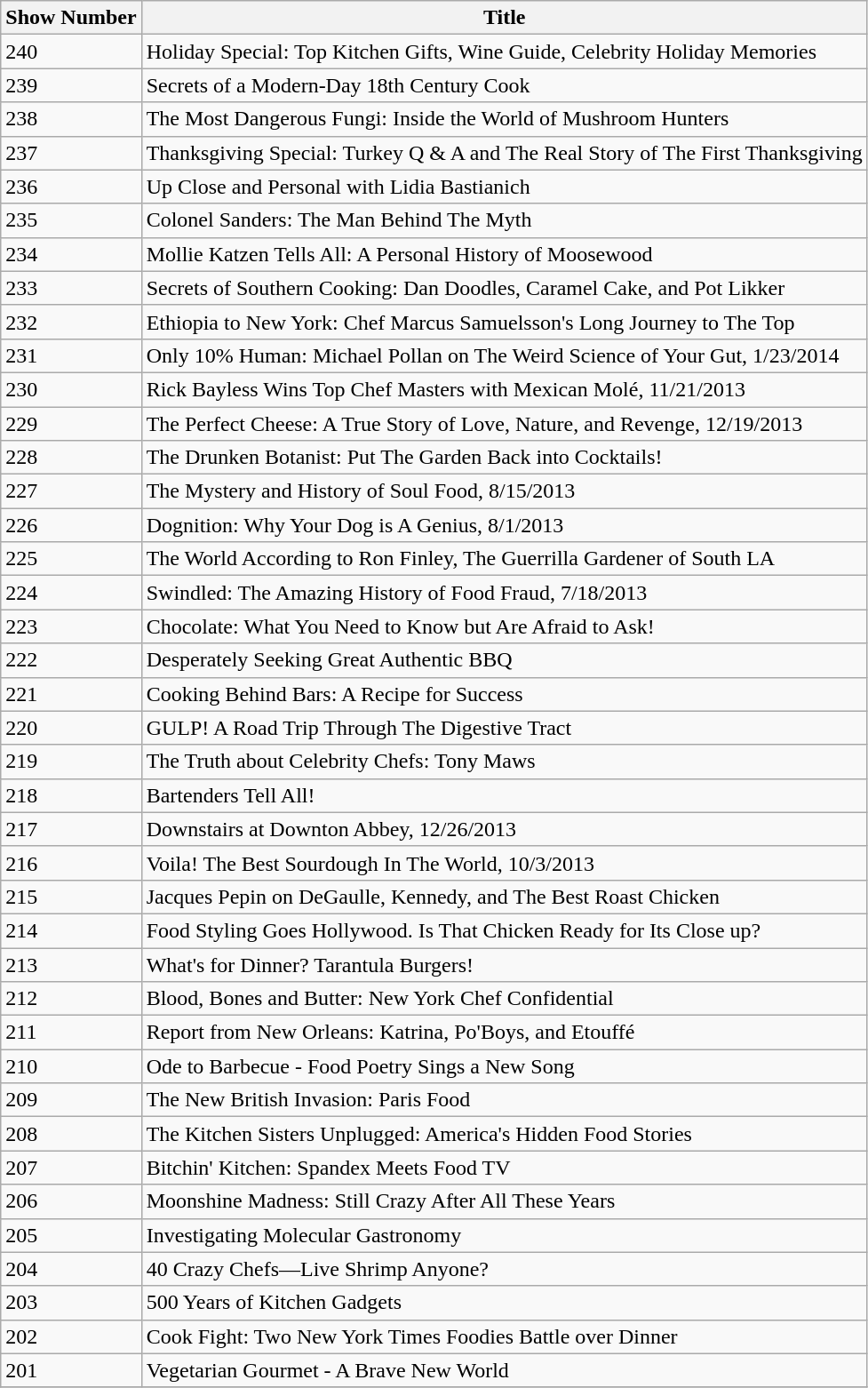<table class=wikitable>
<tr>
<th>Show Number</th>
<th>Title</th>
</tr>
<tr>
<td>240</td>
<td>Holiday Special: Top Kitchen Gifts, Wine Guide, Celebrity Holiday Memories</td>
</tr>
<tr>
<td>239</td>
<td>Secrets of a Modern-Day 18th Century Cook</td>
</tr>
<tr>
<td>238</td>
<td>The Most Dangerous Fungi: Inside the World of Mushroom Hunters</td>
</tr>
<tr>
<td>237</td>
<td>Thanksgiving Special: Turkey Q & A and The Real Story of The First Thanksgiving</td>
</tr>
<tr>
<td>236</td>
<td>Up Close and Personal with Lidia Bastianich</td>
</tr>
<tr>
<td>235</td>
<td>Colonel Sanders: The Man Behind The Myth</td>
</tr>
<tr>
<td>234</td>
<td>Mollie Katzen Tells All: A Personal History of Moosewood</td>
</tr>
<tr>
<td>233</td>
<td>Secrets of Southern Cooking: Dan Doodles, Caramel Cake, and Pot Likker</td>
</tr>
<tr>
<td>232</td>
<td>Ethiopia to New York: Chef Marcus Samuelsson's Long Journey to The Top</td>
</tr>
<tr>
<td>231</td>
<td>Only 10% Human: Michael Pollan on The Weird Science of Your Gut, 1/23/2014</td>
</tr>
<tr>
<td>230</td>
<td>Rick Bayless Wins Top Chef Masters with Mexican Molé, 11/21/2013</td>
</tr>
<tr>
<td>229</td>
<td>The Perfect Cheese: A True Story of Love, Nature, and Revenge, 12/19/2013</td>
</tr>
<tr>
<td>228</td>
<td>The Drunken Botanist: Put The Garden Back into Cocktails!</td>
</tr>
<tr>
<td>227</td>
<td>The Mystery and History of Soul Food, 8/15/2013</td>
</tr>
<tr>
<td>226</td>
<td>Dognition: Why Your Dog is A Genius, 8/1/2013</td>
</tr>
<tr>
<td>225</td>
<td>The World According to Ron Finley, The Guerrilla Gardener of South LA</td>
</tr>
<tr>
<td>224</td>
<td>Swindled: The Amazing History of Food Fraud, 7/18/2013</td>
</tr>
<tr>
<td>223</td>
<td>Chocolate: What You Need to Know but Are Afraid to Ask!</td>
</tr>
<tr>
<td>222</td>
<td>Desperately Seeking Great Authentic BBQ</td>
</tr>
<tr>
<td>221</td>
<td>Cooking Behind Bars: A Recipe for Success</td>
</tr>
<tr>
<td>220</td>
<td>GULP! A Road Trip Through The Digestive Tract</td>
</tr>
<tr>
<td>219</td>
<td>The Truth about Celebrity Chefs: Tony Maws</td>
</tr>
<tr>
<td>218</td>
<td>Bartenders Tell All!</td>
</tr>
<tr>
<td>217</td>
<td>Downstairs at Downton Abbey, 12/26/2013</td>
</tr>
<tr>
<td>216</td>
<td>Voila! The Best Sourdough In The World, 10/3/2013</td>
</tr>
<tr>
<td>215</td>
<td>Jacques Pepin on DeGaulle, Kennedy, and The Best Roast Chicken</td>
</tr>
<tr>
<td>214</td>
<td>Food Styling Goes Hollywood. Is That Chicken Ready for Its Close up?</td>
</tr>
<tr>
<td>213</td>
<td>What's for Dinner? Tarantula Burgers!</td>
</tr>
<tr>
<td>212</td>
<td>Blood, Bones and Butter: New York Chef Confidential</td>
</tr>
<tr>
<td>211</td>
<td>Report from New Orleans: Katrina, Po'Boys, and Etouffé</td>
</tr>
<tr>
<td>210</td>
<td>Ode to Barbecue - Food Poetry Sings a New Song</td>
</tr>
<tr>
<td>209</td>
<td>The New British Invasion: Paris Food</td>
</tr>
<tr>
<td>208</td>
<td>The Kitchen Sisters Unplugged: America's Hidden Food Stories</td>
</tr>
<tr>
<td>207</td>
<td>Bitchin' Kitchen: Spandex Meets Food TV</td>
</tr>
<tr>
<td>206</td>
<td>Moonshine Madness: Still Crazy After All These Years</td>
</tr>
<tr>
<td>205</td>
<td>Investigating Molecular Gastronomy</td>
</tr>
<tr>
<td>204</td>
<td>40 Crazy Chefs—Live Shrimp Anyone?</td>
</tr>
<tr>
<td>203</td>
<td>500 Years of Kitchen Gadgets</td>
</tr>
<tr>
<td>202</td>
<td>Cook Fight: Two New York Times Foodies Battle over Dinner</td>
</tr>
<tr>
<td>201</td>
<td>Vegetarian Gourmet - A Brave New World</td>
</tr>
<tr>
</tr>
</table>
